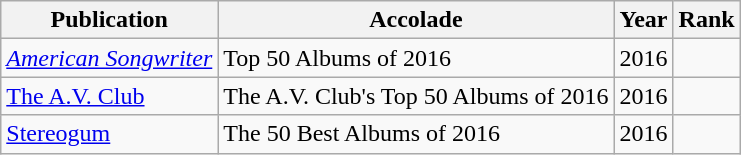<table class="sortable wikitable">
<tr>
<th>Publication</th>
<th>Accolade</th>
<th>Year</th>
<th>Rank</th>
</tr>
<tr>
<td><em><a href='#'>American Songwriter</a></em></td>
<td>Top 50 Albums of 2016</td>
<td>2016</td>
<td></td>
</tr>
<tr>
<td><a href='#'>The A.V. Club</a></td>
<td>The A.V. Club's Top 50 Albums of 2016</td>
<td>2016</td>
<td></td>
</tr>
<tr>
<td><a href='#'>Stereogum</a></td>
<td>The 50 Best Albums of 2016</td>
<td>2016</td>
<td></td>
</tr>
</table>
